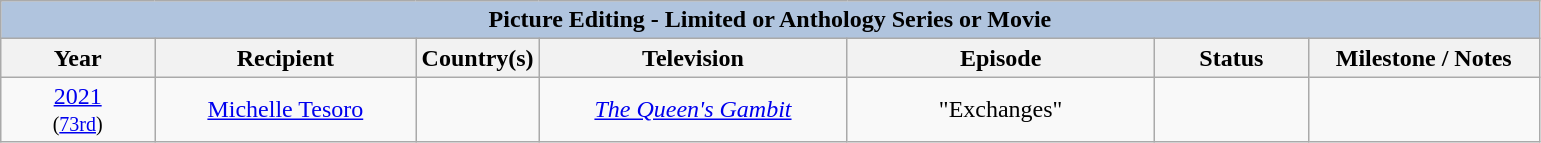<table class="wikitable" style="text-align: center">
<tr>
<th colspan="7" style="background:#B0C4DE;">Picture Editing - Limited or Anthology Series or Movie</th>
</tr>
<tr>
<th width="10%">Year</th>
<th width="17%">Recipient</th>
<th width="8%">Country(s)</th>
<th width="20%">Television</th>
<th width="20%">Episode</th>
<th width="10%">Status</th>
<th width="15%">Milestone / Notes</th>
</tr>
<tr>
<td><a href='#'>2021</a><br><small>(<a href='#'>73rd</a>)</small></td>
<td><a href='#'>Michelle Tesoro</a></td>
<td></td>
<td><em><a href='#'>The Queen's Gambit</a></em></td>
<td>"Exchanges"</td>
<td></td>
<td></td>
</tr>
</table>
